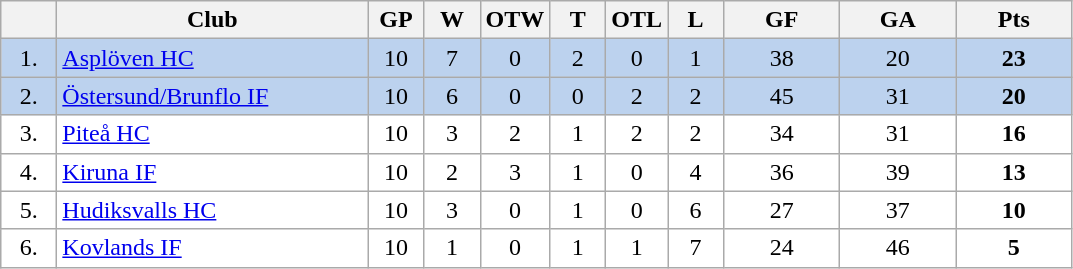<table class="wikitable">
<tr>
<th width="30"></th>
<th width="200">Club</th>
<th width="30">GP</th>
<th width="30">W</th>
<th width="30">OTW</th>
<th width="30">T</th>
<th width="30">OTL</th>
<th width="30">L</th>
<th width="70">GF</th>
<th width="70">GA</th>
<th width="70">Pts</th>
</tr>
<tr bgcolor="#BCD2EE" align="center">
<td>1.</td>
<td align="left"><a href='#'>Asplöven HC</a></td>
<td>10</td>
<td>7</td>
<td>0</td>
<td>2</td>
<td>0</td>
<td>1</td>
<td>38</td>
<td>20</td>
<td><strong>23</strong></td>
</tr>
<tr bgcolor="#BCD2EE" align="center">
<td>2.</td>
<td align="left"><a href='#'>Östersund/Brunflo IF</a></td>
<td>10</td>
<td>6</td>
<td>0</td>
<td>0</td>
<td>2</td>
<td>2</td>
<td>45</td>
<td>31</td>
<td><strong>20</strong></td>
</tr>
<tr bgcolor="#FFFFFF" align="center">
<td>3.</td>
<td align="left"><a href='#'>Piteå HC</a></td>
<td>10</td>
<td>3</td>
<td>2</td>
<td>1</td>
<td>2</td>
<td>2</td>
<td>34</td>
<td>31</td>
<td><strong>16</strong></td>
</tr>
<tr bgcolor="#FFFFFF" align="center">
<td>4.</td>
<td align="left"><a href='#'>Kiruna IF</a></td>
<td>10</td>
<td>2</td>
<td>3</td>
<td>1</td>
<td>0</td>
<td>4</td>
<td>36</td>
<td>39</td>
<td><strong>13</strong></td>
</tr>
<tr bgcolor="#FFFFFF" align="center">
<td>5.</td>
<td align="left"><a href='#'>Hudiksvalls HC</a></td>
<td>10</td>
<td>3</td>
<td>0</td>
<td>1</td>
<td>0</td>
<td>6</td>
<td>27</td>
<td>37</td>
<td><strong>10</strong></td>
</tr>
<tr bgcolor="#FFFFFF" align="center">
<td>6.</td>
<td align="left"><a href='#'>Kovlands IF</a></td>
<td>10</td>
<td>1</td>
<td>0</td>
<td>1</td>
<td>1</td>
<td>7</td>
<td>24</td>
<td>46</td>
<td><strong>5</strong></td>
</tr>
</table>
